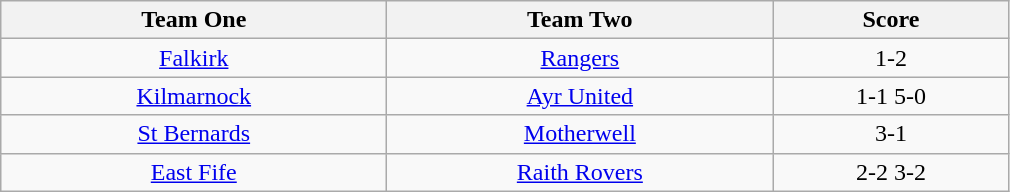<table class="wikitable" style="text-align: center">
<tr>
<th width=250>Team One</th>
<th width=250>Team Two</th>
<th width=150>Score</th>
</tr>
<tr>
<td><a href='#'>Falkirk</a></td>
<td><a href='#'>Rangers</a></td>
<td>1-2</td>
</tr>
<tr>
<td><a href='#'>Kilmarnock</a></td>
<td><a href='#'>Ayr United</a></td>
<td>1-1 5-0</td>
</tr>
<tr>
<td><a href='#'>St Bernards</a></td>
<td><a href='#'>Motherwell</a></td>
<td>3-1</td>
</tr>
<tr>
<td><a href='#'>East Fife</a></td>
<td><a href='#'>Raith Rovers</a></td>
<td>2-2 3-2</td>
</tr>
</table>
